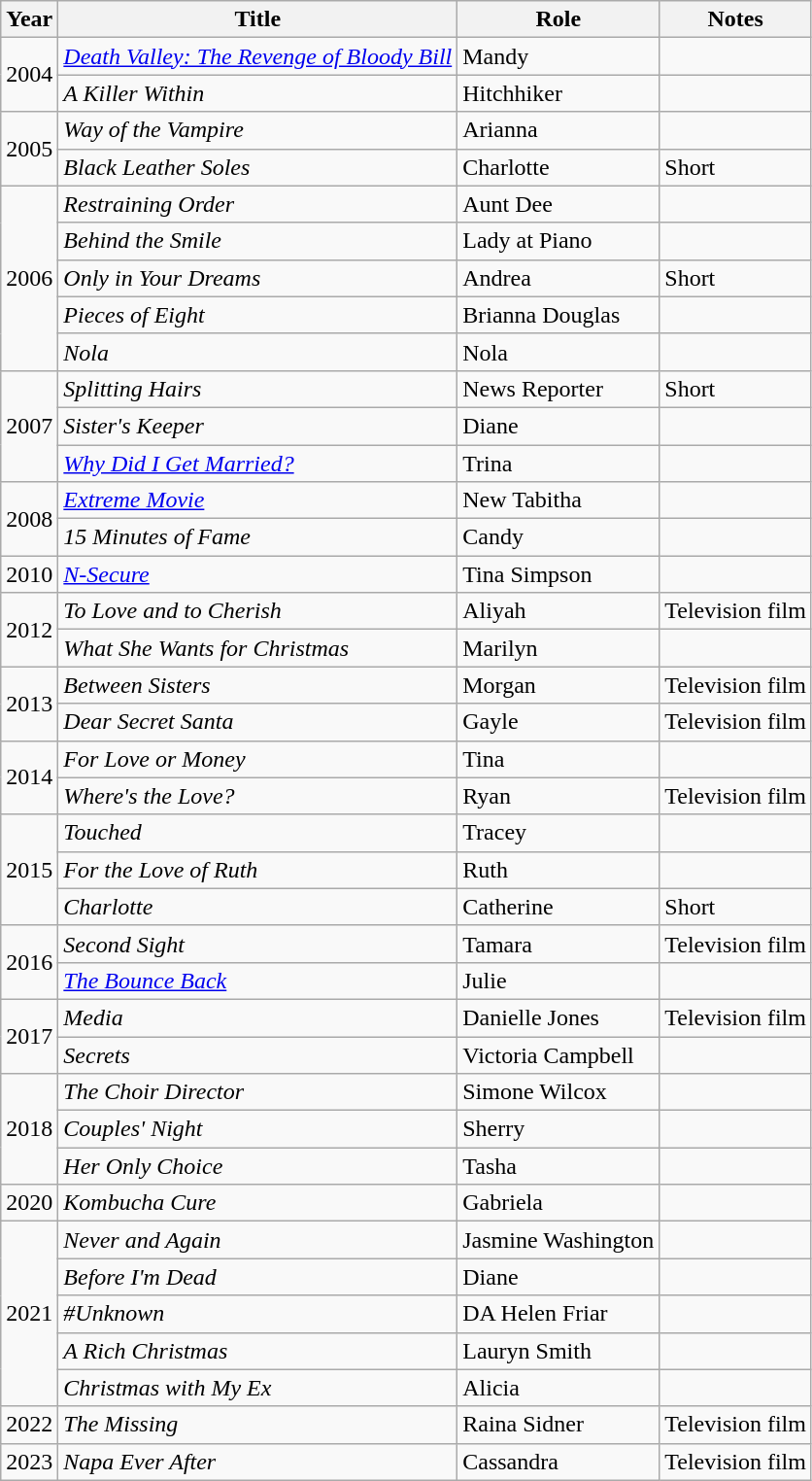<table class="wikitable sortable">
<tr>
<th>Year</th>
<th>Title</th>
<th>Role</th>
<th>Notes</th>
</tr>
<tr>
<td rowspan=2>2004</td>
<td><em><a href='#'>Death Valley: The Revenge of Bloody Bill</a></em></td>
<td>Mandy</td>
<td></td>
</tr>
<tr>
<td><em>A Killer Within</em></td>
<td>Hitchhiker</td>
<td></td>
</tr>
<tr>
<td rowspan=2>2005</td>
<td><em>Way of the Vampire</em></td>
<td>Arianna</td>
<td></td>
</tr>
<tr>
<td><em>Black Leather Soles</em></td>
<td>Charlotte</td>
<td>Short</td>
</tr>
<tr>
<td rowspan=5>2006</td>
<td><em>Restraining Order</em></td>
<td>Aunt Dee</td>
<td></td>
</tr>
<tr>
<td><em>Behind the Smile</em></td>
<td>Lady at Piano</td>
<td></td>
</tr>
<tr>
<td><em>Only in Your Dreams</em></td>
<td>Andrea</td>
<td>Short</td>
</tr>
<tr>
<td><em>Pieces of Eight</em></td>
<td>Brianna Douglas</td>
<td></td>
</tr>
<tr>
<td><em>Nola</em></td>
<td>Nola</td>
<td></td>
</tr>
<tr>
<td rowspan=3>2007</td>
<td><em>Splitting Hairs</em></td>
<td>News Reporter</td>
<td>Short</td>
</tr>
<tr>
<td><em>Sister's Keeper</em></td>
<td>Diane</td>
<td></td>
</tr>
<tr>
<td><em><a href='#'>Why Did I Get Married?</a></em></td>
<td>Trina</td>
<td></td>
</tr>
<tr>
<td rowspan=2>2008</td>
<td><em><a href='#'>Extreme Movie</a></em></td>
<td>New Tabitha</td>
<td></td>
</tr>
<tr>
<td><em>15 Minutes of Fame</em></td>
<td>Candy</td>
<td></td>
</tr>
<tr>
<td>2010</td>
<td><em><a href='#'>N-Secure</a></em></td>
<td>Tina Simpson</td>
<td></td>
</tr>
<tr>
<td rowspan=2>2012</td>
<td><em>To Love and to Cherish</em></td>
<td>Aliyah</td>
<td>Television film</td>
</tr>
<tr>
<td><em>What She Wants for Christmas</em></td>
<td>Marilyn</td>
<td></td>
</tr>
<tr>
<td rowspan=2>2013</td>
<td><em>Between Sisters</em></td>
<td>Morgan</td>
<td>Television film</td>
</tr>
<tr>
<td><em>Dear Secret Santa</em></td>
<td>Gayle</td>
<td>Television film</td>
</tr>
<tr>
<td rowspan=2>2014</td>
<td><em>For Love or Money</em></td>
<td>Tina</td>
<td></td>
</tr>
<tr>
<td><em>Where's the Love?</em></td>
<td>Ryan</td>
<td>Television film</td>
</tr>
<tr>
<td rowspan=3>2015</td>
<td><em>Touched</em></td>
<td>Tracey</td>
<td></td>
</tr>
<tr>
<td><em>For the Love of Ruth</em></td>
<td>Ruth</td>
<td></td>
</tr>
<tr>
<td><em>Charlotte</em></td>
<td>Catherine</td>
<td>Short</td>
</tr>
<tr>
<td rowspan=2>2016</td>
<td><em>Second Sight</em></td>
<td>Tamara</td>
<td>Television film</td>
</tr>
<tr>
<td><em><a href='#'>The Bounce Back</a></em></td>
<td>Julie</td>
<td></td>
</tr>
<tr>
<td rowspan=2>2017</td>
<td><em>Media</em></td>
<td>Danielle Jones</td>
<td>Television film</td>
</tr>
<tr>
<td><em>Secrets</em></td>
<td>Victoria Campbell</td>
<td></td>
</tr>
<tr>
<td rowspan=3>2018</td>
<td><em>The Choir Director</em></td>
<td>Simone Wilcox</td>
<td></td>
</tr>
<tr>
<td><em>Couples' Night</em></td>
<td>Sherry</td>
<td></td>
</tr>
<tr>
<td><em>Her Only Choice</em></td>
<td>Tasha</td>
<td></td>
</tr>
<tr>
<td>2020</td>
<td><em>Kombucha Cure</em></td>
<td>Gabriela</td>
<td></td>
</tr>
<tr>
<td rowspan=5>2021</td>
<td><em>Never and Again</em></td>
<td>Jasmine Washington</td>
<td></td>
</tr>
<tr>
<td><em>Before I'm Dead</em></td>
<td>Diane</td>
<td></td>
</tr>
<tr>
<td><em>#Unknown</em></td>
<td>DA Helen Friar</td>
<td></td>
</tr>
<tr>
<td><em>A Rich Christmas</em></td>
<td>Lauryn Smith</td>
<td></td>
</tr>
<tr>
<td><em>Christmas with My Ex</em></td>
<td>Alicia</td>
<td></td>
</tr>
<tr>
<td>2022</td>
<td><em>The Missing</em></td>
<td>Raina Sidner</td>
<td>Television film</td>
</tr>
<tr>
<td>2023</td>
<td><em>Napa Ever After</em></td>
<td>Cassandra</td>
<td>Television film</td>
</tr>
</table>
